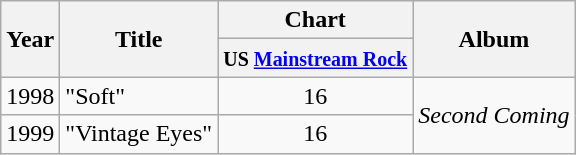<table class="wikitable">
<tr>
<th rowspan=2>Year</th>
<th rowspan=2>Title</th>
<th>Chart</th>
<th rowspan=2>Album</th>
</tr>
<tr>
<th><small>US <a href='#'>Mainstream Rock</a></small></th>
</tr>
<tr>
<td>1998</td>
<td>"Soft"</td>
<td style="text-align:center;">16</td>
<td rowspan="2"><em>Second Coming</em></td>
</tr>
<tr>
<td>1999</td>
<td>"Vintage Eyes"</td>
<td style="text-align:center;">16</td>
</tr>
</table>
